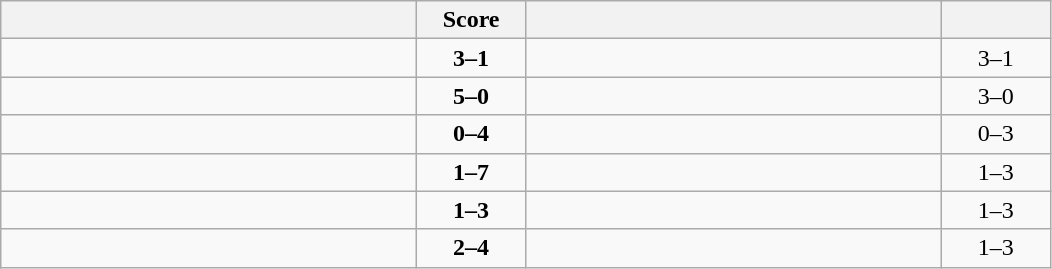<table class="wikitable" style="text-align: center; ">
<tr>
<th align="right" width="270"></th>
<th width="65">Score</th>
<th align="left" width="270"></th>
<th width="65"></th>
</tr>
<tr>
<td align="left"><strong></strong></td>
<td><strong>3–1</strong></td>
<td align="left"></td>
<td>3–1 <strong></strong></td>
</tr>
<tr>
<td align="left"><strong></strong></td>
<td><strong>5–0</strong></td>
<td align="left"></td>
<td>3–0 <strong></strong></td>
</tr>
<tr>
<td align="left"></td>
<td><strong>0–4</strong></td>
<td align="left"><strong></strong></td>
<td>0–3 <strong></strong></td>
</tr>
<tr>
<td align="left"></td>
<td><strong>1–7</strong></td>
<td align="left"><strong></strong></td>
<td>1–3 <strong></strong></td>
</tr>
<tr>
<td align="left"></td>
<td><strong>1–3</strong></td>
<td align="left"><strong></strong></td>
<td>1–3 <strong></strong></td>
</tr>
<tr>
<td align="left"></td>
<td><strong>2–4</strong></td>
<td align="left"><strong></strong></td>
<td>1–3 <strong></strong></td>
</tr>
</table>
